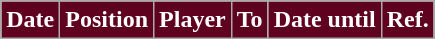<table class="wikitable plainrowheaders sortable">
<tr>
<th style="background:#5F021F; color:#FFFFFF;">Date</th>
<th style="background:#5F021F; color:#FFFFFF;">Position</th>
<th style="background:#5F021F; color:#FFFFFF;">Player</th>
<th style="background:#5F021F; color:#FFFFFF;">To</th>
<th style="background:#5F021F; color:#FFFFFF;">Date until</th>
<th style="background:#5F021F; color:#FFFFFF;">Ref.</th>
</tr>
</table>
